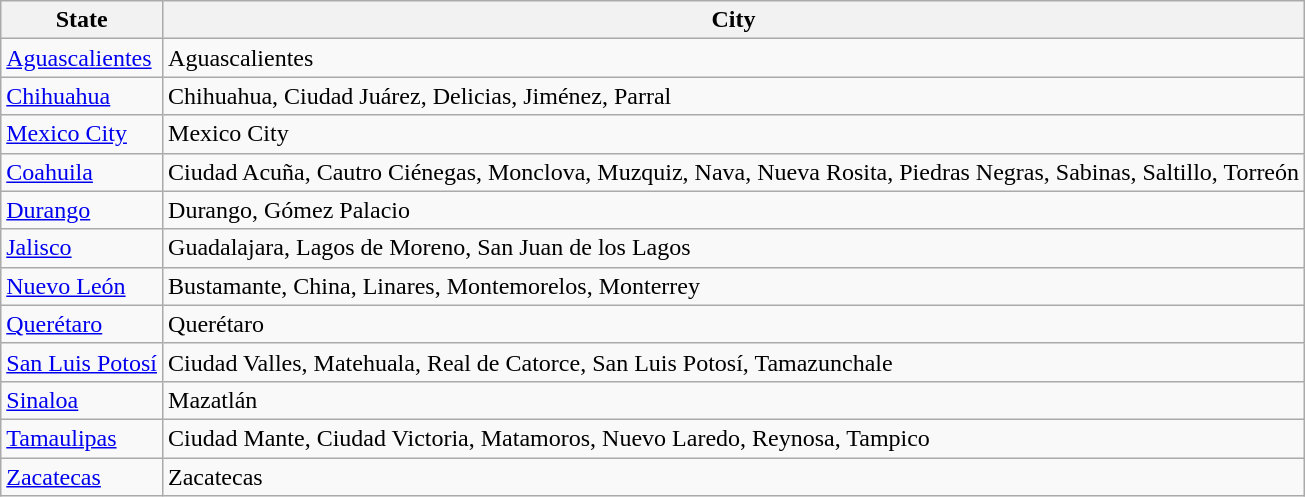<table class="sortable wikitable">
<tr>
<th>State</th>
<th>City</th>
</tr>
<tr>
<td><a href='#'>Aguascalientes</a></td>
<td>Aguascalientes</td>
</tr>
<tr>
<td><a href='#'>Chihuahua</a></td>
<td>Chihuahua, Ciudad Juárez, Delicias, Jiménez, Parral</td>
</tr>
<tr>
<td><a href='#'>Mexico City</a></td>
<td>Mexico City</td>
</tr>
<tr>
<td><a href='#'>Coahuila</a></td>
<td>Ciudad Acuña, Cautro Ciénegas, Monclova, Muzquiz, Nava, Nueva Rosita, Piedras Negras, Sabinas, Saltillo, Torreón</td>
</tr>
<tr>
<td><a href='#'>Durango</a></td>
<td>Durango, Gómez Palacio</td>
</tr>
<tr>
<td><a href='#'>Jalisco</a></td>
<td>Guadalajara, Lagos de Moreno, San Juan de los Lagos</td>
</tr>
<tr>
<td><a href='#'>Nuevo León</a></td>
<td>Bustamante, China, Linares, Montemorelos, Monterrey</td>
</tr>
<tr>
<td><a href='#'>Querétaro</a></td>
<td>Querétaro</td>
</tr>
<tr>
<td><a href='#'>San Luis Potosí</a></td>
<td>Ciudad Valles, Matehuala, Real de Catorce, San Luis Potosí, Tamazunchale</td>
</tr>
<tr>
<td><a href='#'>Sinaloa</a></td>
<td>Mazatlán</td>
</tr>
<tr>
<td><a href='#'>Tamaulipas</a></td>
<td>Ciudad Mante, Ciudad Victoria, Matamoros, Nuevo Laredo, Reynosa, Tampico</td>
</tr>
<tr>
<td><a href='#'>Zacatecas</a></td>
<td>Zacatecas</td>
</tr>
</table>
